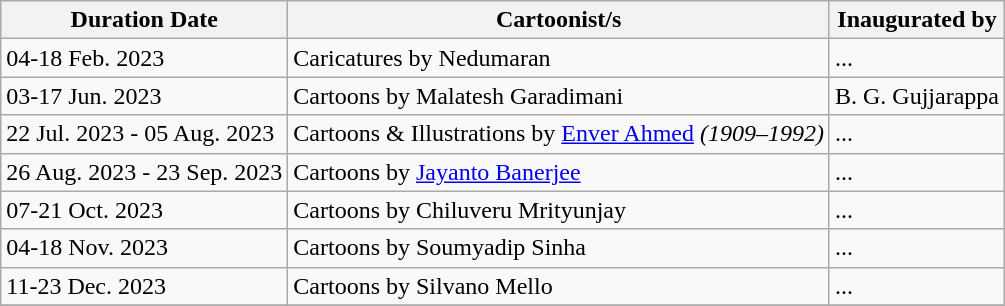<table class="wikitable sortable">
<tr>
<th>Duration Date</th>
<th>Cartoonist/s</th>
<th>Inaugurated by</th>
</tr>
<tr>
<td>04-18 Feb. 2023</td>
<td>Caricatures by Nedumaran</td>
<td>...</td>
</tr>
<tr>
<td>03-17 Jun. 2023</td>
<td>Cartoons by Malatesh Garadimani</td>
<td>B. G. Gujjarappa</td>
</tr>
<tr>
<td>22 Jul. 2023 - 05 Aug. 2023</td>
<td>Cartoons & Illustrations by <a href='#'>Enver Ahmed</a> <em>(1909–1992)</em> </td>
<td>...</td>
</tr>
<tr>
<td>26 Aug. 2023 - 23 Sep. 2023</td>
<td>Cartoons by <a href='#'>Jayanto Banerjee</a></td>
<td>...</td>
</tr>
<tr>
<td>07-21 Oct. 2023</td>
<td>Cartoons by Chiluveru Mrityunjay </td>
<td>...</td>
</tr>
<tr>
<td>04-18 Nov. 2023</td>
<td>Cartoons by Soumyadip Sinha</td>
<td>...</td>
</tr>
<tr>
<td>11-23 Dec. 2023</td>
<td>Cartoons by Silvano Mello</td>
<td>...</td>
</tr>
<tr>
</tr>
</table>
